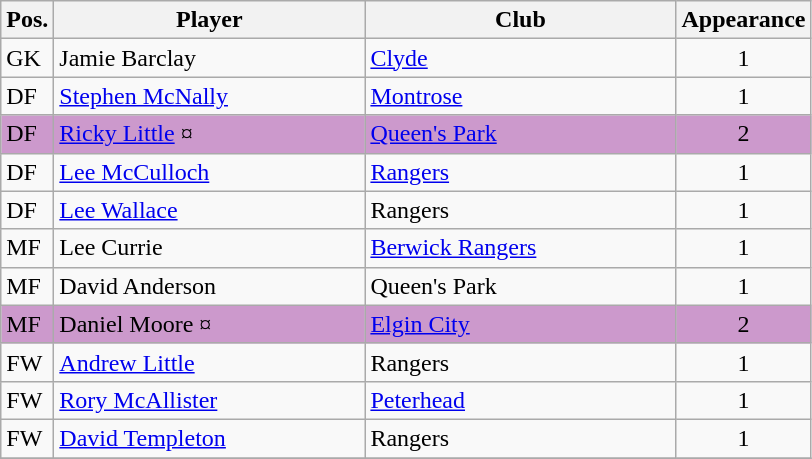<table class="wikitable">
<tr>
<th>Pos.</th>
<th>Player</th>
<th>Club</th>
<th>Appearance</th>
</tr>
<tr>
<td>GK</td>
<td style="width:200px;">Jamie Barclay</td>
<td style="width:200px;"><a href='#'>Clyde</a></td>
<td align="center">1</td>
</tr>
<tr>
<td>DF</td>
<td><a href='#'>Stephen McNally</a></td>
<td><a href='#'>Montrose</a></td>
<td align="center">1</td>
</tr>
<tr style="background:#cc99cc;">
<td>DF</td>
<td><a href='#'>Ricky Little</a> ¤</td>
<td><a href='#'>Queen's Park</a></td>
<td align="center">2</td>
</tr>
<tr>
<td>DF</td>
<td><a href='#'>Lee McCulloch</a></td>
<td><a href='#'>Rangers</a></td>
<td align="center">1</td>
</tr>
<tr>
<td>DF</td>
<td><a href='#'>Lee Wallace</a></td>
<td>Rangers</td>
<td align="center">1</td>
</tr>
<tr>
<td>MF</td>
<td>Lee Currie</td>
<td><a href='#'>Berwick Rangers</a></td>
<td align="center">1</td>
</tr>
<tr>
<td>MF</td>
<td>David Anderson</td>
<td>Queen's Park</td>
<td align="center">1</td>
</tr>
<tr style="background:#cc99cc;">
<td>MF</td>
<td>Daniel Moore ¤</td>
<td><a href='#'>Elgin City</a></td>
<td align="center">2</td>
</tr>
<tr>
<td>FW</td>
<td><a href='#'>Andrew Little</a></td>
<td>Rangers</td>
<td align="center">1</td>
</tr>
<tr>
<td>FW</td>
<td><a href='#'>Rory McAllister</a></td>
<td><a href='#'>Peterhead</a></td>
<td align="center">1</td>
</tr>
<tr>
<td>FW</td>
<td><a href='#'>David Templeton</a></td>
<td>Rangers</td>
<td align="center">1</td>
</tr>
<tr>
</tr>
</table>
